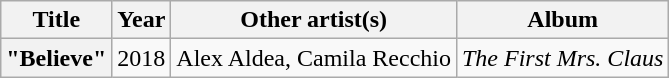<table class="wikitable plainrowheaders" style="text-align:center;">
<tr>
<th scope="col">Title</th>
<th scope="col">Year</th>
<th scope="col">Other artist(s)</th>
<th scope="col">Album</th>
</tr>
<tr>
<th scope="row">"Believe"</th>
<td>2018</td>
<td>Alex Aldea, Camila Recchio</td>
<td><em>The First Mrs. Claus</em></td>
</tr>
</table>
